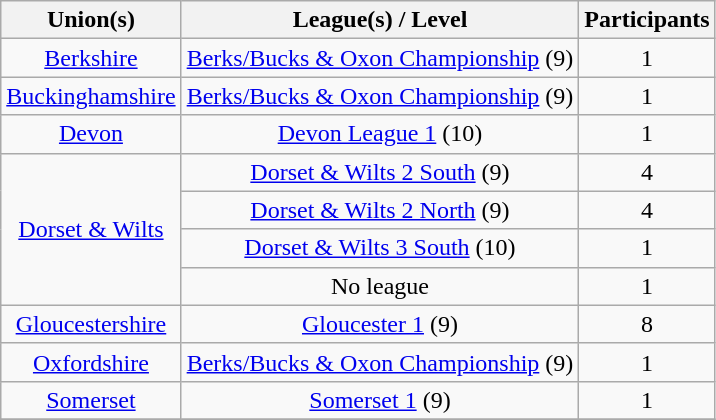<table class="wikitable" style="text-align: center">
<tr>
<th>Union(s)</th>
<th>League(s) / Level</th>
<th>Participants</th>
</tr>
<tr>
<td><a href='#'>Berkshire</a></td>
<td><a href='#'>Berks/Bucks & Oxon Championship</a> (9)</td>
<td>1</td>
</tr>
<tr>
<td><a href='#'>Buckinghamshire</a></td>
<td><a href='#'>Berks/Bucks & Oxon Championship</a> (9)</td>
<td>1</td>
</tr>
<tr>
<td><a href='#'>Devon</a></td>
<td><a href='#'>Devon League 1</a> (10)</td>
<td>1</td>
</tr>
<tr>
<td rowspan=4><a href='#'>Dorset & Wilts</a></td>
<td><a href='#'>Dorset & Wilts 2 South</a> (9)</td>
<td>4</td>
</tr>
<tr>
<td><a href='#'>Dorset & Wilts 2 North</a> (9)</td>
<td>4</td>
</tr>
<tr>
<td><a href='#'>Dorset & Wilts 3 South</a> (10)</td>
<td>1</td>
</tr>
<tr>
<td>No league</td>
<td>1</td>
</tr>
<tr>
<td><a href='#'>Gloucestershire</a></td>
<td><a href='#'>Gloucester 1</a> (9)</td>
<td>8</td>
</tr>
<tr>
<td><a href='#'>Oxfordshire</a></td>
<td><a href='#'>Berks/Bucks & Oxon Championship</a> (9)</td>
<td>1</td>
</tr>
<tr>
<td><a href='#'>Somerset</a></td>
<td><a href='#'>Somerset 1</a> (9)</td>
<td>1</td>
</tr>
<tr>
</tr>
</table>
